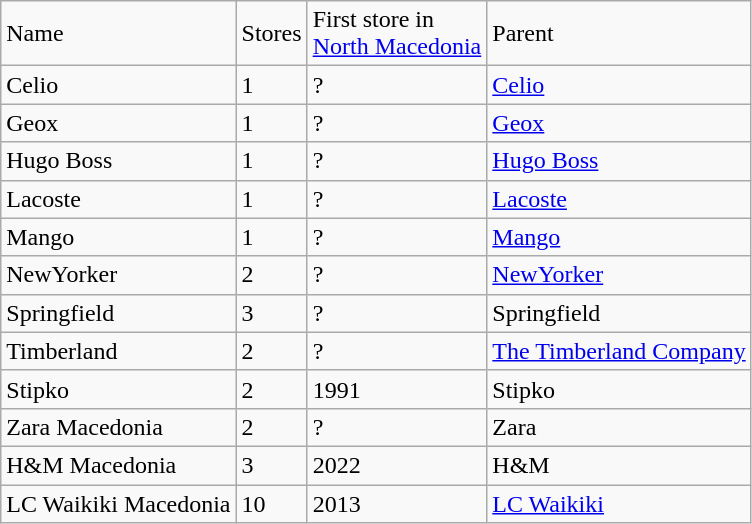<table class="wikitable sortable">
<tr>
<td>Name</td>
<td>Stores</td>
<td>First store in<br><a href='#'>North Macedonia</a></td>
<td>Parent</td>
</tr>
<tr>
<td>Celio</td>
<td>1</td>
<td>?</td>
<td><a href='#'>Celio</a></td>
</tr>
<tr>
<td>Geox</td>
<td>1</td>
<td>?</td>
<td><a href='#'>Geox</a></td>
</tr>
<tr>
<td>Hugo Boss</td>
<td>1</td>
<td>?</td>
<td><a href='#'>Hugo Boss</a></td>
</tr>
<tr>
<td>Lacoste</td>
<td>1</td>
<td>?</td>
<td><a href='#'>Lacoste</a></td>
</tr>
<tr>
<td>Mango</td>
<td>1</td>
<td>?</td>
<td><a href='#'>Mango</a></td>
</tr>
<tr>
<td>NewYorker</td>
<td>2</td>
<td>?</td>
<td><a href='#'>NewYorker</a></td>
</tr>
<tr>
<td>Springfield</td>
<td>3</td>
<td>?</td>
<td>Springfield</td>
</tr>
<tr>
<td>Timberland</td>
<td>2</td>
<td>?</td>
<td><a href='#'>The Timberland Company</a></td>
</tr>
<tr>
<td>Stipko</td>
<td>2</td>
<td>1991</td>
<td>Stipko</td>
</tr>
<tr>
<td>Zara Macedonia</td>
<td>2</td>
<td>?</td>
<td>Zara</td>
</tr>
<tr>
<td>H&M Macedonia</td>
<td>3</td>
<td>2022</td>
<td>H&M</td>
</tr>
<tr>
<td>LC Waikiki Macedonia</td>
<td>10</td>
<td>2013</td>
<td><a href='#'>LC Waikiki</a></td>
</tr>
</table>
